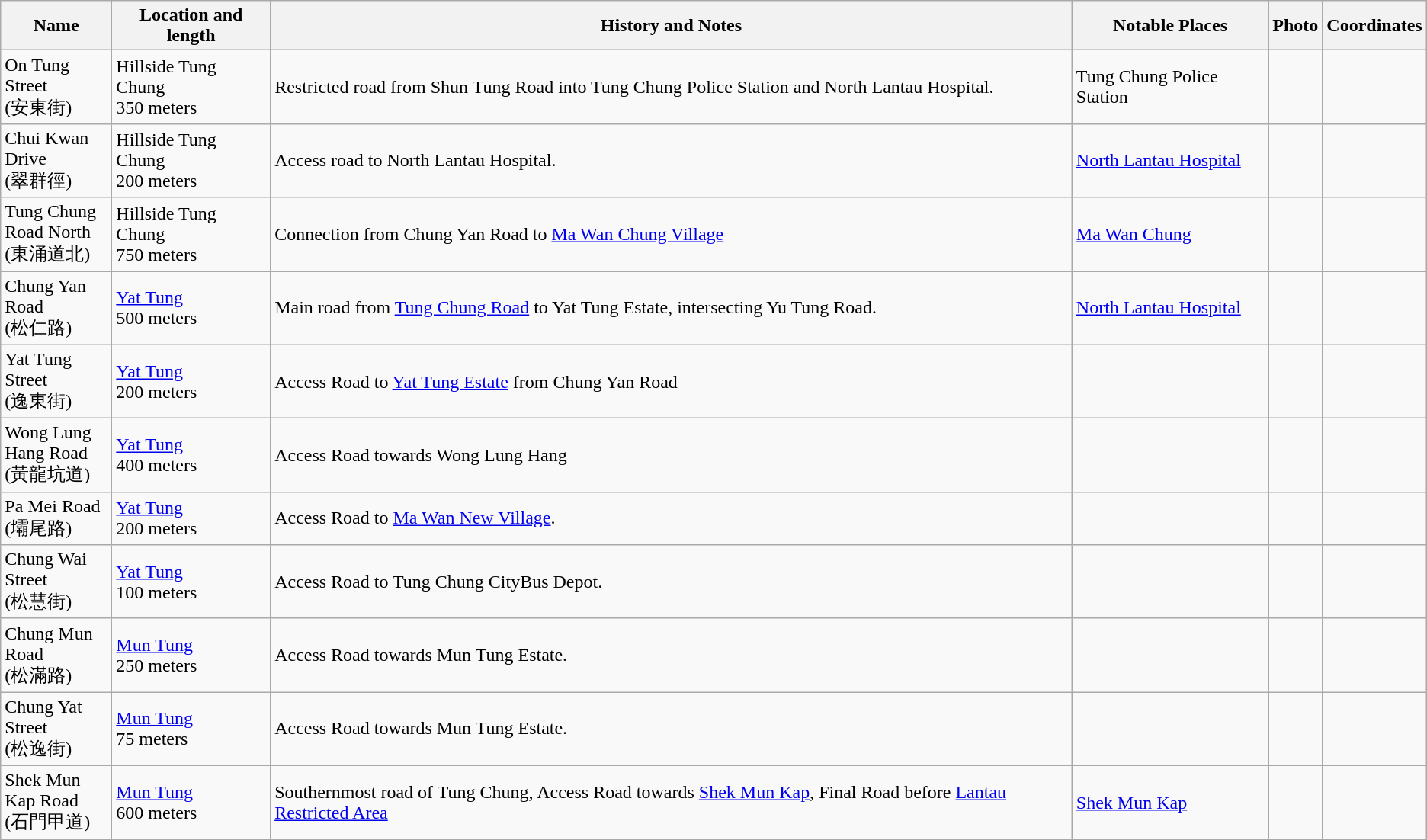<table class="wikitable sortable" style="text-align:left" style="width:95%">
<tr>
<th style="width:90px;">Name</th>
<th>Location and length</th>
<th>History and Notes</th>
<th>Notable Places</th>
<th>Photo</th>
<th>Coordinates</th>
</tr>
<tr>
<td>On Tung Street <br> (安東街)</td>
<td>Hillside Tung Chung <br> 350 meters</td>
<td>Restricted road from Shun Tung Road into Tung Chung Police Station and North Lantau Hospital.</td>
<td>Tung Chung Police Station</td>
<td></td>
<td></td>
</tr>
<tr>
<td>Chui Kwan Drive <br> (翠群徑)</td>
<td>Hillside Tung Chung <br> 200 meters</td>
<td>Access road to North Lantau Hospital.</td>
<td><a href='#'>North Lantau Hospital</a></td>
<td></td>
<td></td>
</tr>
<tr>
<td>Tung Chung Road North <br> (東涌道北)</td>
<td>Hillside Tung Chung <br> 750 meters</td>
<td>Connection from Chung Yan Road to <a href='#'>Ma Wan Chung Village</a></td>
<td><a href='#'>Ma Wan Chung</a></td>
<td></td>
<td></td>
</tr>
<tr>
<td>Chung Yan Road <br> (松仁路)</td>
<td><a href='#'>Yat Tung</a> <br> 500 meters</td>
<td>Main road from <a href='#'>Tung Chung Road</a> to Yat Tung Estate, intersecting Yu Tung Road.</td>
<td><a href='#'>North Lantau Hospital</a></td>
<td></td>
<td></td>
</tr>
<tr>
<td>Yat Tung Street <br> (逸東街)</td>
<td><a href='#'>Yat Tung</a> <br> 200 meters</td>
<td>Access Road to <a href='#'>Yat Tung Estate</a> from Chung Yan Road</td>
<td></td>
<td></td>
<td></td>
</tr>
<tr>
<td>Wong Lung Hang Road <br> (黃龍坑道)</td>
<td><a href='#'>Yat Tung</a> <br> 400 meters</td>
<td>Access Road towards Wong Lung Hang</td>
<td></td>
<td></td>
<td></td>
</tr>
<tr>
<td>Pa Mei Road <br> (壩尾路)</td>
<td><a href='#'>Yat Tung</a> <br> 200 meters</td>
<td>Access Road to <a href='#'>Ma Wan New Village</a>.</td>
<td></td>
<td></td>
<td></td>
</tr>
<tr>
<td>Chung Wai Street <br> (松慧街)</td>
<td><a href='#'>Yat Tung</a> <br> 100 meters</td>
<td>Access Road to Tung Chung CityBus Depot.</td>
<td></td>
<td></td>
<td></td>
</tr>
<tr>
<td>Chung Mun Road <br> (松滿路)</td>
<td><a href='#'>Mun Tung</a> <br> 250 meters</td>
<td>Access Road towards Mun Tung Estate.</td>
<td></td>
<td></td>
<td></td>
</tr>
<tr>
<td>Chung Yat Street <br> (松逸街)</td>
<td><a href='#'>Mun Tung</a> <br> 75 meters</td>
<td>Access Road towards Mun Tung Estate.</td>
<td></td>
<td></td>
<td></td>
</tr>
<tr>
<td>Shek Mun Kap Road <br> (石門甲道)</td>
<td><a href='#'>Mun Tung</a> <br> 600 meters</td>
<td>Southernmost road of Tung Chung, Access Road towards <a href='#'>Shek Mun Kap</a>, Final Road before <a href='#'>Lantau Restricted Area</a></td>
<td><a href='#'>Shek Mun Kap</a></td>
<td></td>
<td></td>
</tr>
</table>
